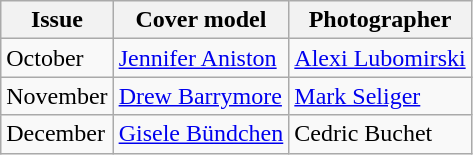<table class="sortable wikitable">
<tr>
<th>Issue</th>
<th>Cover model</th>
<th>Photographer</th>
</tr>
<tr>
<td>October</td>
<td><a href='#'>Jennifer Aniston</a></td>
<td><a href='#'>Alexi Lubomirski</a></td>
</tr>
<tr>
<td>November</td>
<td><a href='#'>Drew Barrymore</a></td>
<td><a href='#'>Mark Seliger</a></td>
</tr>
<tr>
<td>December</td>
<td><a href='#'>Gisele Bündchen</a></td>
<td>Cedric Buchet</td>
</tr>
</table>
